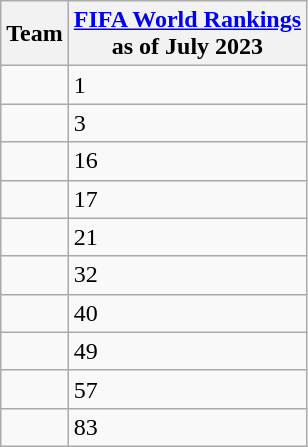<table class="wikitable sortable" style="text-align: left;">
<tr>
<th>Team</th>
<th><a href='#'>FIFA World Rankings</a><br> as of July 2023</th>
</tr>
<tr>
<td></td>
<td>1</td>
</tr>
<tr>
<td></td>
<td>3</td>
</tr>
<tr>
<td></td>
<td>16</td>
</tr>
<tr>
<td></td>
<td>17</td>
</tr>
<tr>
<td></td>
<td>21</td>
</tr>
<tr>
<td></td>
<td>32</td>
</tr>
<tr>
<td></td>
<td>40</td>
</tr>
<tr>
<td></td>
<td>49</td>
</tr>
<tr>
<td></td>
<td>57</td>
</tr>
<tr>
<td></td>
<td>83</td>
</tr>
</table>
